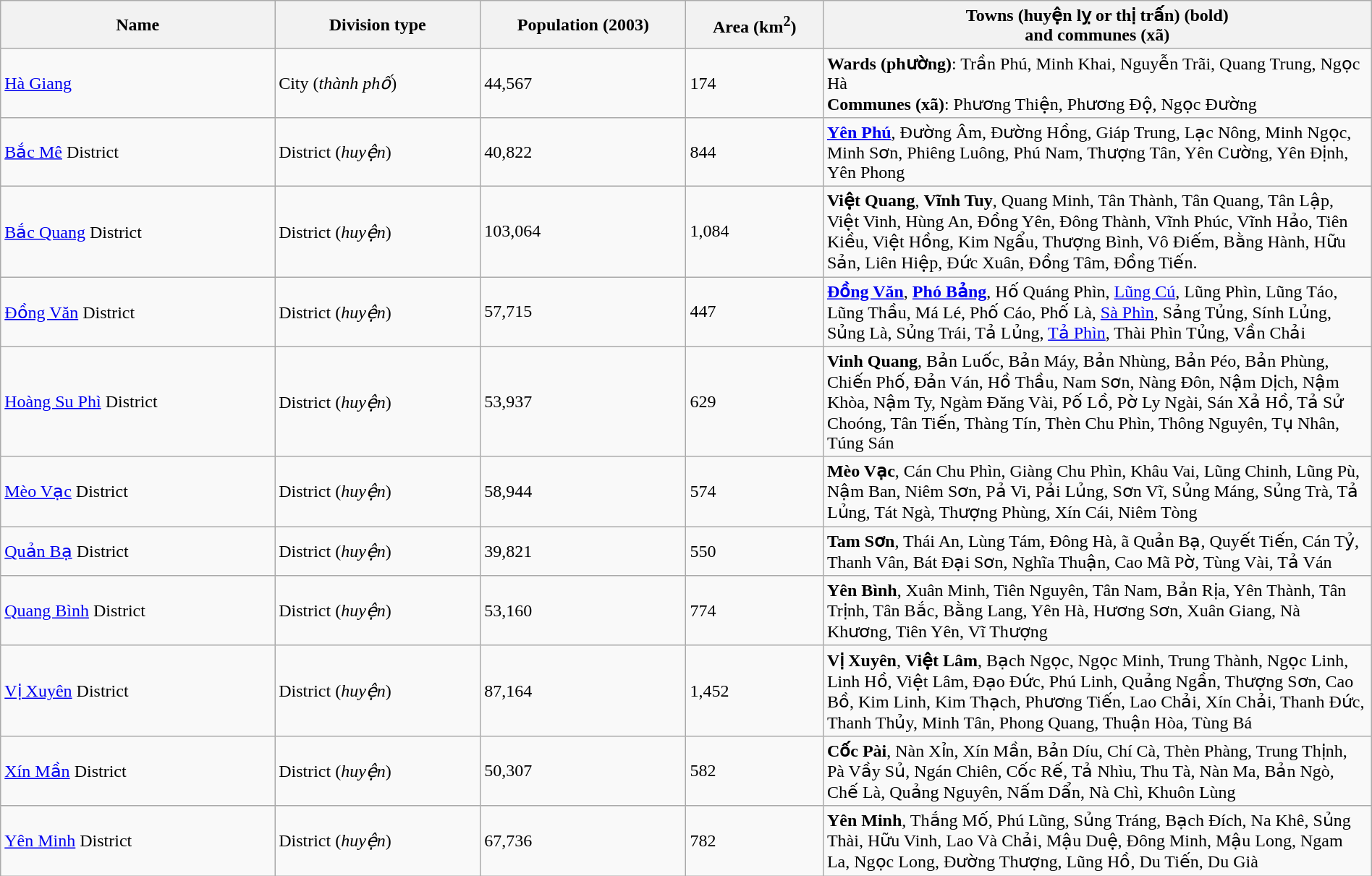<table class="wikitable" width= "100%">
<tr>
<th width=20%>Name</th>
<th width=15%>Division type</th>
<th width=15%>Population (2003)</th>
<th width=10%>Area (km<sup>2</sup>)</th>
<th width=40%>Towns (huyện lỵ or thị trấn) (bold)<br>and communes (xã)</th>
</tr>
<tr>
<td><a href='#'>Hà Giang</a></td>
<td>City (<em>thành phố</em>)</td>
<td>44,567</td>
<td>174</td>
<td><strong>Wards (phường)</strong>: Trần Phú, Minh Khai, Nguyễn Trãi, Quang Trung, Ngọc Hà<br><strong>Communes (xã)</strong>: Phương Thiện, Phương Độ, Ngọc Đường</td>
</tr>
<tr>
<td><a href='#'>Bắc Mê</a> District</td>
<td>District (<em>huyện</em>)</td>
<td>40,822</td>
<td>844</td>
<td><strong><a href='#'>Yên Phú</a></strong>, Đường Âm, Đường Hồng, Giáp Trung, Lạc Nông, Minh Ngọc, Minh Sơn, Phiêng Luông, Phú Nam, Thượng Tân, Yên Cường, Yên Định, Yên Phong</td>
</tr>
<tr>
<td><a href='#'>Bắc Quang</a> District</td>
<td>District (<em>huyện</em>)</td>
<td>103,064</td>
<td>1,084</td>
<td><strong>Việt Quang</strong>, <strong>Vĩnh Tuy</strong>, Quang Minh, Tân Thành, Tân Quang, Tân Lập, Việt Vinh, Hùng An, Đồng Yên, Đông Thành, Vĩnh Phúc, Vĩnh Hảo, Tiên Kiều, Việt Hồng, Kim Ngẩu, Thượng Bình, Vô Điếm, Bằng Hành, Hữu Sản, Liên Hiệp, Đức Xuân, Đồng Tâm, Đồng Tiến.</td>
</tr>
<tr>
<td><a href='#'>Đồng Văn</a> District</td>
<td>District (<em>huyện</em>)</td>
<td>57,715</td>
<td>447</td>
<td><strong><a href='#'>Đồng Văn</a></strong>, <strong><a href='#'>Phó Bảng</a></strong>, Hố Quáng Phìn, <a href='#'>Lũng Cú</a>, Lũng Phìn, Lũng Táo, Lũng Thầu, Má Lé, Phố Cáo, Phố Là, <a href='#'>Sà Phìn</a>, Sảng Tủng, Sính Lủng, Sủng Là, Sủng Trái, Tả Lủng, <a href='#'>Tả Phìn</a>, Thài Phìn Tủng, Vần Chải</td>
</tr>
<tr>
<td><a href='#'>Hoàng Su Phì</a> District</td>
<td>District (<em>huyện</em>)</td>
<td>53,937</td>
<td>629</td>
<td><strong>Vinh Quang</strong>, Bản Luốc, Bản Máy, Bản Nhùng, Bản Péo, Bản Phùng, Chiến Phố, Đản Ván, Hồ Thầu, Nam Sơn, Nàng Đôn, Nậm Dịch, Nậm Khòa, Nậm Ty, Ngàm Đăng Vài, Pố Lồ, Pờ Ly Ngài, Sán Xả Hồ, Tả Sử Choóng, Tân Tiến, Thàng Tín, Thèn Chu Phìn, Thông Nguyên, Tụ Nhân, Túng Sán</td>
</tr>
<tr>
<td><a href='#'>Mèo Vạc</a> District</td>
<td>District (<em>huyện</em>)</td>
<td>58,944</td>
<td>574</td>
<td><strong>Mèo Vạc</strong>, Cán Chu Phìn, Giàng Chu Phìn, Khâu Vai, Lũng Chinh, Lũng Pù, Nậm Ban, Niêm Sơn, Pả Vi, Pải Lủng, Sơn Vĩ, Sủng Máng, Sủng Trà, Tả Lủng, Tát Ngà, Thượng Phùng, Xín Cái, Niêm Tòng</td>
</tr>
<tr>
<td><a href='#'>Quản Bạ</a> District</td>
<td>District (<em>huyện</em>)</td>
<td>39,821</td>
<td>550</td>
<td><strong>Tam Sơn</strong>, Thái An, Lùng Tám, Đông Hà, ã Quản Bạ, Quyết Tiến, Cán Tỷ, Thanh Vân, Bát Đại Sơn, Nghĩa Thuận, Cao Mã Pờ, Tùng Vài, Tả Ván</td>
</tr>
<tr>
<td><a href='#'>Quang Bình</a> District</td>
<td>District (<em>huyện</em>)</td>
<td>53,160</td>
<td>774</td>
<td><strong>Yên Bình</strong>, Xuân Minh, Tiên Nguyên, Tân Nam, Bản Rịa, Yên Thành, Tân Trịnh, Tân Bắc, Bằng Lang, Yên Hà, Hương Sơn, Xuân Giang, Nà Khương, Tiên Yên, Vĩ Thượng</td>
</tr>
<tr>
<td><a href='#'>Vị Xuyên</a> District</td>
<td>District (<em>huyện</em>)</td>
<td>87,164</td>
<td>1,452</td>
<td><strong>Vị Xuyên</strong>, <strong>Việt Lâm</strong>, Bạch Ngọc, Ngọc Minh, Trung Thành, Ngọc Linh, Linh Hồ, Việt Lâm, Đạo Đức, Phú Linh, Quảng Ngần, Thượng Sơn, Cao Bồ, Kim Linh, Kim Thạch, Phương Tiến, Lao Chải, Xín Chải, Thanh Đức, Thanh Thủy, Minh Tân, Phong Quang, Thuận Hòa, Tùng Bá</td>
</tr>
<tr>
<td><a href='#'>Xín Mần</a> District</td>
<td>District (<em>huyện</em>)</td>
<td>50,307</td>
<td>582</td>
<td><strong>Cốc Pài</strong>, Nàn Xỉn, Xín Mần, Bản Díu, Chí Cà, Thèn Phàng, Trung Thịnh, Pà Vầy Sủ, Ngán Chiên, Cốc Rế, Tả Nhìu, Thu Tà, Nàn Ma, Bản Ngò, Chế Là, Quảng Nguyên, Nấm Dẩn, Nà Chì, Khuôn Lùng</td>
</tr>
<tr>
<td><a href='#'>Yên Minh</a> District</td>
<td>District (<em>huyện</em>)</td>
<td>67,736</td>
<td>782</td>
<td><strong>Yên Minh</strong>, Thắng Mố, Phú Lũng, Sủng Tráng, Bạch Đích, Na Khê, Sủng Thài, Hữu Vinh, Lao Và Chải, Mậu Duệ, Đông Minh, Mậu Long, Ngam La, Ngọc Long, Đường Thượng, Lũng Hồ, Du Tiến, Du Già</td>
</tr>
</table>
